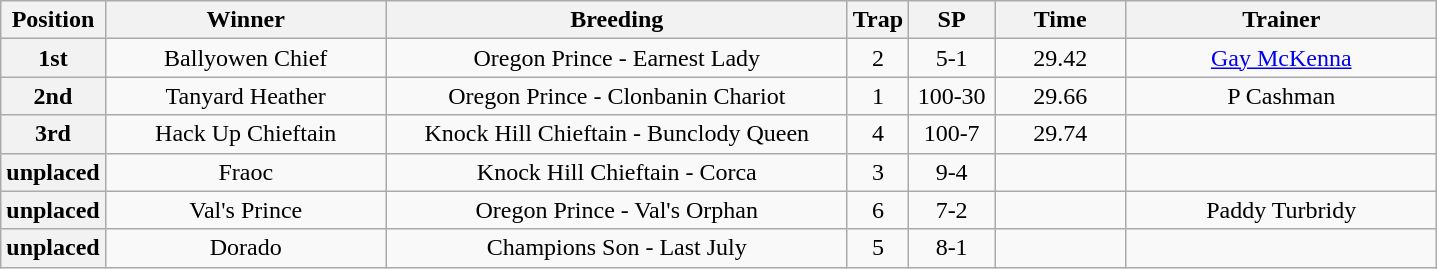<table class="wikitable" style="text-align: center">
<tr>
<th width=30>Position</th>
<th width=180>Winner</th>
<th width=300>Breeding</th>
<th width=30>Trap</th>
<th width=50>SP</th>
<th width=80>Time</th>
<th width=200>Trainer</th>
</tr>
<tr>
<th>1st</th>
<td>Ballyowen Chief</td>
<td>Oregon Prince  - Earnest Lady</td>
<td>2</td>
<td>5-1</td>
<td>29.42</td>
<td><a href='#'>Gay McKenna</a></td>
</tr>
<tr>
<th>2nd</th>
<td>Tanyard Heather</td>
<td>Oregon Prince  - Clonbanin Chariot</td>
<td>1</td>
<td>100-30</td>
<td>29.66</td>
<td>P Cashman</td>
</tr>
<tr>
<th>3rd</th>
<td>Hack Up Chieftain</td>
<td>Knock Hill Chieftain - Bunclody Queen</td>
<td>4</td>
<td>100-7</td>
<td>29.74</td>
<td></td>
</tr>
<tr>
<th>unplaced</th>
<td>Fraoc</td>
<td>Knock Hill Chieftain - Corca</td>
<td>3</td>
<td>9-4</td>
<td></td>
<td></td>
</tr>
<tr>
<th>unplaced</th>
<td>Val's Prince</td>
<td>Oregon Prince  - Val's Orphan</td>
<td>6</td>
<td>7-2</td>
<td></td>
<td>Paddy Turbridy</td>
</tr>
<tr>
<th>unplaced</th>
<td>Dorado</td>
<td>Champions Son - Last July</td>
<td>5</td>
<td>8-1</td>
<td></td>
<td></td>
</tr>
</table>
